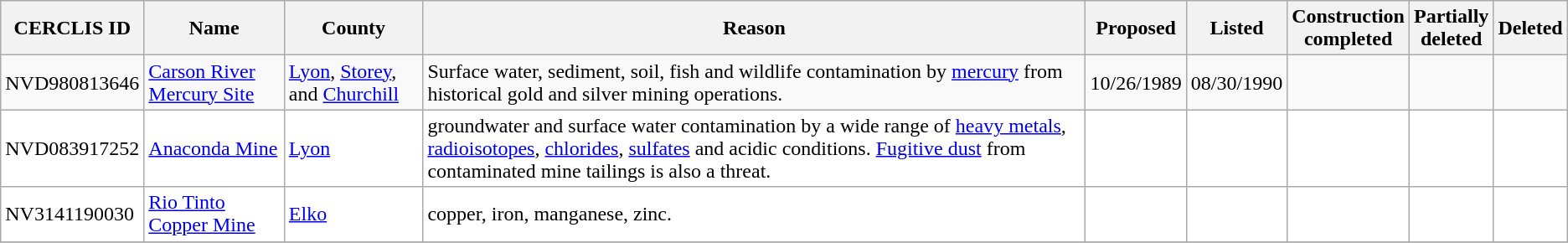<table class="wikitable sortable">
<tr>
<th>CERCLIS ID</th>
<th>Name</th>
<th>County</th>
<th>Reason</th>
<th>Proposed</th>
<th>Listed</th>
<th>Construction<br>completed</th>
<th>Partially<br>deleted</th>
<th>Deleted</th>
</tr>
<tr>
<td>NVD980813646</td>
<td><a href='#'>Carson River Mercury Site</a></td>
<td><a href='#'>Lyon</a>, <a href='#'>Storey</a>, and <a href='#'>Churchill</a></td>
<td>Surface water, sediment, soil, fish and wildlife contamination by <a href='#'>mercury</a> from historical gold and silver mining operations.</td>
<td>10/26/1989</td>
<td>08/30/1990</td>
<td></td>
<td></td>
<td></td>
</tr>
<tr style="background:#ffffff">
<td>NVD083917252</td>
<td><a href='#'>Anaconda Mine</a></td>
<td><a href='#'>Lyon</a></td>
<td>groundwater and surface water contamination by a wide range of <a href='#'>heavy metals</a>, <a href='#'>radioisotopes</a>, <a href='#'>chlorides</a>, <a href='#'>sulfates</a> and acidic conditions.  <a href='#'>Fugitive dust</a> from contaminated mine tailings is also a threat.</td>
<td></td>
<td></td>
<td></td>
<td></td>
<td></td>
</tr>
<tr style="background:#ffffff">
<td>NV3141190030</td>
<td><a href='#'>Rio Tinto Copper Mine</a></td>
<td><a href='#'>Elko</a></td>
<td>copper, iron, manganese, zinc.</td>
<td></td>
<td></td>
<td></td>
<td></td>
<td></td>
</tr>
<tr>
</tr>
</table>
